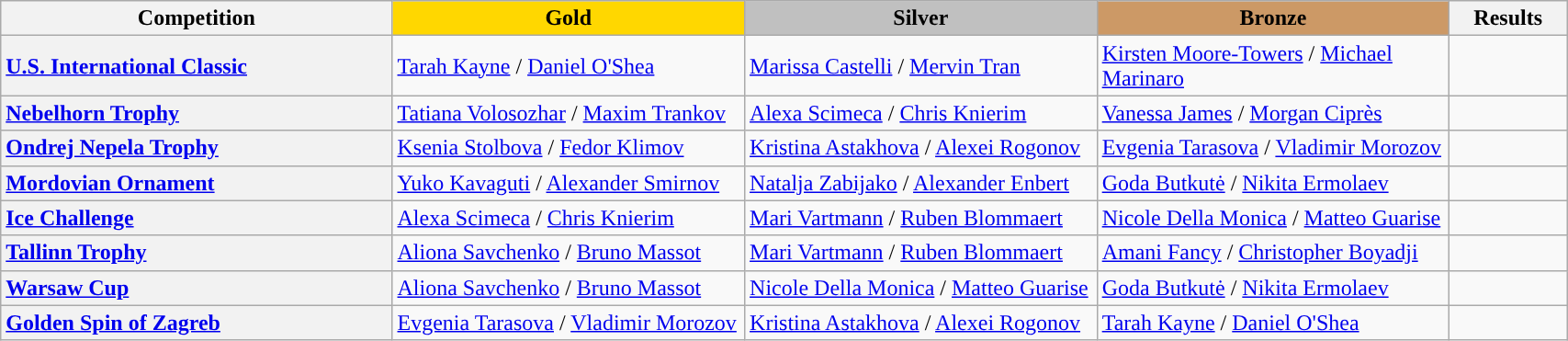<table class="wikitable unsortable" style="text-align:left; width:90%;">
<tr>
<th scope="col" style="text-align:center; width:25%;">Competition</th>
<td scope="col" style="text-align:center; width:22.5%; background:gold"><strong>Gold</strong></td>
<td scope="col" style="text-align:center; width:22.5%; background:silver"><strong>Silver</strong></td>
<td scope="col" style="text-align:center; width:22.5%; background:#c96"><strong>Bronze</strong></td>
<th scope="col" style="text-align:center; width:7.5%;">Results</th>
</tr>
<tr>
<th scope="row" style="text-align:left"> <a href='#'>U.S. International Classic</a></th>
<td> <a href='#'>Tarah Kayne</a> / <a href='#'>Daniel O'Shea</a></td>
<td> <a href='#'>Marissa Castelli</a> / <a href='#'>Mervin Tran</a></td>
<td> <a href='#'>Kirsten Moore-Towers</a> / <a href='#'>Michael Marinaro</a></td>
<td></td>
</tr>
<tr>
<th scope="row" style="text-align:left"> <a href='#'>Nebelhorn Trophy</a></th>
<td> <a href='#'>Tatiana Volosozhar</a> / <a href='#'>Maxim Trankov</a></td>
<td> <a href='#'>Alexa Scimeca</a> / <a href='#'>Chris Knierim</a></td>
<td> <a href='#'>Vanessa James</a> / <a href='#'>Morgan Ciprès</a></td>
<td></td>
</tr>
<tr>
<th scope="row" style="text-align:left"> <a href='#'>Ondrej Nepela Trophy</a></th>
<td> <a href='#'>Ksenia Stolbova</a> / <a href='#'>Fedor Klimov</a></td>
<td> <a href='#'>Kristina Astakhova</a> / <a href='#'>Alexei Rogonov</a></td>
<td> <a href='#'>Evgenia Tarasova</a> / <a href='#'>Vladimir Morozov</a></td>
<td></td>
</tr>
<tr>
<th scope="row" style="text-align:left"> <a href='#'>Mordovian Ornament</a></th>
<td> <a href='#'>Yuko Kavaguti</a> / <a href='#'>Alexander Smirnov</a></td>
<td> <a href='#'>Natalja Zabijako</a> / <a href='#'>Alexander Enbert</a></td>
<td> <a href='#'>Goda Butkutė</a> / <a href='#'>Nikita Ermolaev</a></td>
<td></td>
</tr>
<tr>
<th scope="row" style="text-align:left"> <a href='#'>Ice Challenge</a></th>
<td> <a href='#'>Alexa Scimeca</a> / <a href='#'>Chris Knierim</a></td>
<td> <a href='#'>Mari Vartmann</a> / <a href='#'>Ruben Blommaert</a></td>
<td> <a href='#'>Nicole Della Monica</a> / <a href='#'>Matteo Guarise</a></td>
<td></td>
</tr>
<tr>
<th scope="row" style="text-align:left"> <a href='#'>Tallinn Trophy</a></th>
<td> <a href='#'>Aliona Savchenko</a> / <a href='#'>Bruno Massot</a></td>
<td> <a href='#'>Mari Vartmann</a> / <a href='#'>Ruben Blommaert</a></td>
<td> <a href='#'>Amani Fancy</a> / <a href='#'>Christopher Boyadji</a></td>
<td></td>
</tr>
<tr>
<th scope="row" style="text-align:left"> <a href='#'>Warsaw Cup</a></th>
<td> <a href='#'>Aliona Savchenko</a> / <a href='#'>Bruno Massot</a></td>
<td> <a href='#'>Nicole Della Monica</a> / <a href='#'>Matteo Guarise</a></td>
<td> <a href='#'>Goda Butkutė</a> / <a href='#'>Nikita Ermolaev</a></td>
<td></td>
</tr>
<tr>
<th scope="row" style="text-align:left"> <a href='#'>Golden Spin of Zagreb</a></th>
<td> <a href='#'>Evgenia Tarasova</a> / <a href='#'>Vladimir Morozov</a></td>
<td> <a href='#'>Kristina Astakhova</a> / <a href='#'>Alexei Rogonov</a></td>
<td> <a href='#'>Tarah Kayne</a> / <a href='#'>Daniel O'Shea</a></td>
<td></td>
</tr>
</table>
